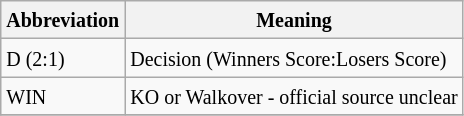<table class="wikitable">
<tr>
<th><small>Abbreviation</small></th>
<th><small>Meaning</small></th>
</tr>
<tr>
<td><small>D (2:1)</small></td>
<td><small>Decision (Winners Score:Losers Score)</small></td>
</tr>
<tr>
<td><small>WIN</small></td>
<td><small>KO or Walkover - official source unclear</small></td>
</tr>
<tr>
</tr>
</table>
